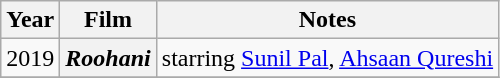<table class="wikitable sortable plainrowheaders">
<tr style="text-align:center;">
<th scope="col">Year</th>
<th scope="col">Film</th>
<th class="unsortable" scope="col">Notes</th>
</tr>
<tr>
<td>2019</td>
<th scope="row"><em>Roohani</em></th>
<td>starring <a href='#'>Sunil Pal</a>, <a href='#'>Ahsaan Qureshi</a></td>
</tr>
<tr>
</tr>
</table>
